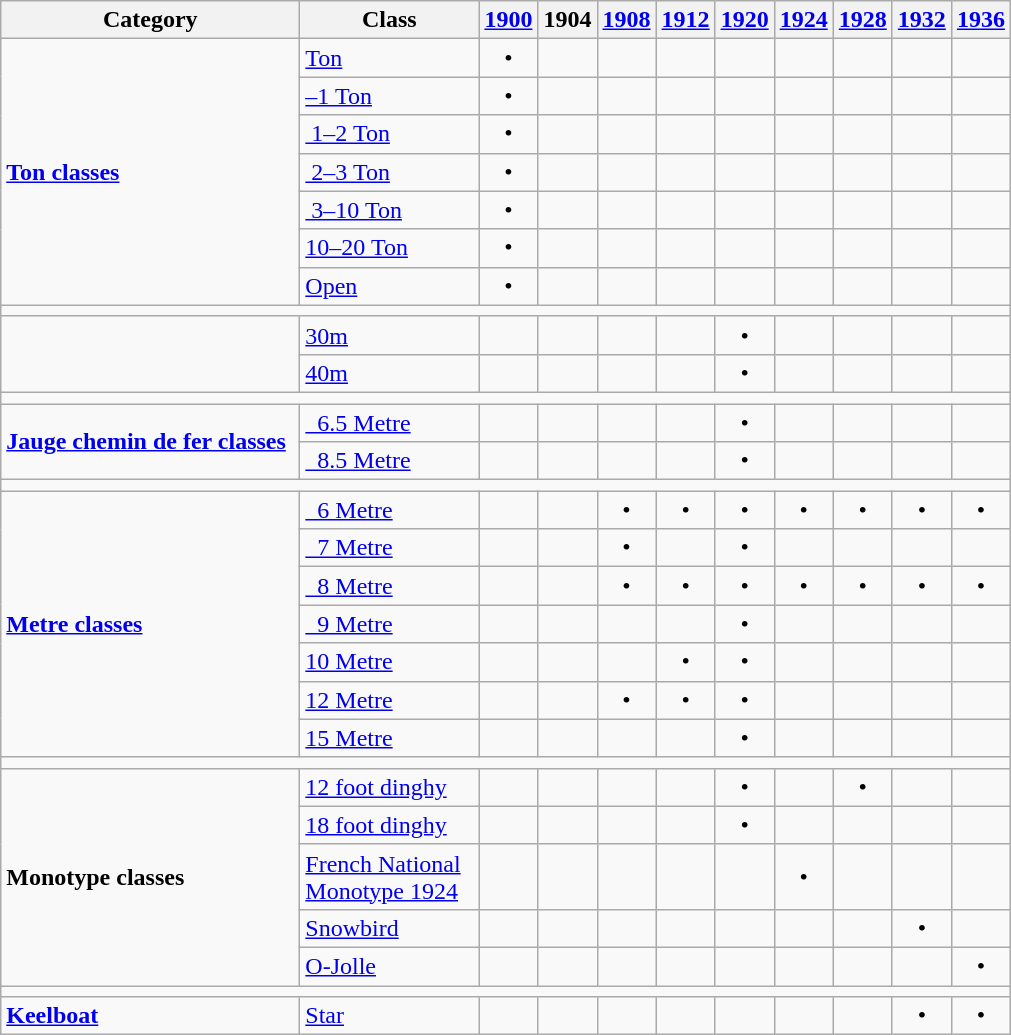<table class="wikitable" style="text-align:center;">
<tr>
<th style="width:12em;">Category</th>
<th style="width:7em;">Class</th>
<th><a href='#'>1900</a></th>
<th>1904</th>
<th><a href='#'>1908</a></th>
<th><a href='#'>1912</a></th>
<th><a href='#'>1920</a></th>
<th><a href='#'>1924</a></th>
<th><a href='#'>1928</a></th>
<th><a href='#'>1932</a></th>
<th><a href='#'>1936</a></th>
</tr>
<tr>
<td rowspan="7" align="left"><strong><a href='#'>Ton classes</a></strong></td>
<td align="left"><a href='#'> Ton</a></td>
<td>•</td>
<td></td>
<td></td>
<td></td>
<td></td>
<td></td>
<td></td>
<td></td>
<td></td>
</tr>
<tr>
<td align="left"><a href='#'>–1 Ton</a></td>
<td>•</td>
<td></td>
<td></td>
<td></td>
<td></td>
<td></td>
<td></td>
<td></td>
<td></td>
</tr>
<tr>
<td align="left"><a href='#'> 1–2 Ton</a></td>
<td>•</td>
<td></td>
<td></td>
<td></td>
<td></td>
<td></td>
<td></td>
<td></td>
<td></td>
</tr>
<tr>
<td align="left"><a href='#'> 2–3 Ton</a></td>
<td>•</td>
<td></td>
<td></td>
<td></td>
<td></td>
<td></td>
<td></td>
<td></td>
<td></td>
</tr>
<tr>
<td align="left"><a href='#'> 3–10 Ton</a></td>
<td>•</td>
<td></td>
<td></td>
<td></td>
<td></td>
<td></td>
<td></td>
<td></td>
<td></td>
</tr>
<tr>
<td align="left"><a href='#'>10–20 Ton</a></td>
<td>•</td>
<td></td>
<td></td>
<td></td>
<td></td>
<td></td>
<td></td>
<td></td>
<td></td>
</tr>
<tr>
<td align="left"><a href='#'>Open</a></td>
<td>•</td>
<td></td>
<td></td>
<td></td>
<td></td>
<td></td>
<td></td>
<td></td>
<td></td>
</tr>
<tr>
<td colspan="100"></td>
</tr>
<tr>
<td rowspan="2" align="left"><strong><a href='#'><br></a></strong></td>
<td align="left"><a href='#'>30m</a></td>
<td></td>
<td></td>
<td></td>
<td></td>
<td>•</td>
<td></td>
<td></td>
<td></td>
<td></td>
</tr>
<tr>
<td align="left"><a href='#'>40m</a></td>
<td></td>
<td></td>
<td></td>
<td></td>
<td>•</td>
<td></td>
<td></td>
<td></td>
<td></td>
</tr>
<tr>
<td colspan="100"></td>
</tr>
<tr>
<td rowspan="2" align="left"><strong><a href='#'>Jauge chemin de fer classes</a></strong></td>
<td align="left"><a href='#'>  6.5 Metre</a></td>
<td></td>
<td></td>
<td></td>
<td></td>
<td>•</td>
<td></td>
<td></td>
<td></td>
<td></td>
</tr>
<tr>
<td align="left"><a href='#'>  8.5 Metre</a></td>
<td></td>
<td></td>
<td></td>
<td></td>
<td>•</td>
<td></td>
<td></td>
<td></td>
<td></td>
</tr>
<tr>
<td colspan="100"></td>
</tr>
<tr>
<td rowspan="7" align="left"><strong><a href='#'>Metre classes</a></strong></td>
<td align="left"><a href='#'>  6 Metre</a></td>
<td></td>
<td></td>
<td>•</td>
<td>•</td>
<td>•</td>
<td>•</td>
<td>•</td>
<td>•</td>
<td>•</td>
</tr>
<tr>
<td align="left"><a href='#'>  7 Metre</a></td>
<td></td>
<td></td>
<td>•</td>
<td></td>
<td>•</td>
<td></td>
<td></td>
<td></td>
<td></td>
</tr>
<tr>
<td align="left"><a href='#'>  8 Metre</a></td>
<td></td>
<td></td>
<td>•</td>
<td>•</td>
<td>•</td>
<td>•</td>
<td>•</td>
<td>•</td>
<td>•</td>
</tr>
<tr>
<td align="left"><a href='#'>  9 Metre</a></td>
<td></td>
<td></td>
<td></td>
<td></td>
<td>•</td>
<td></td>
<td></td>
<td></td>
<td></td>
</tr>
<tr>
<td align="left"><a href='#'>10 Metre</a></td>
<td></td>
<td></td>
<td></td>
<td>•</td>
<td>•</td>
<td></td>
<td></td>
<td></td>
<td></td>
</tr>
<tr>
<td align="left"><a href='#'>12 Metre</a></td>
<td></td>
<td></td>
<td>•</td>
<td>•</td>
<td>•</td>
<td></td>
<td></td>
<td></td>
<td></td>
</tr>
<tr>
<td align="left"><a href='#'>15 Metre</a></td>
<td></td>
<td></td>
<td></td>
<td></td>
<td>•</td>
<td></td>
<td></td>
<td></td>
<td></td>
</tr>
<tr>
<td colspan="100"></td>
</tr>
<tr>
<td rowspan="5" align="left"><strong>Monotype classes</strong></td>
<td align="left"><a href='#'>12 foot dinghy</a></td>
<td></td>
<td></td>
<td></td>
<td></td>
<td>•</td>
<td></td>
<td>•</td>
<td></td>
<td></td>
</tr>
<tr>
<td align="left"><a href='#'>18 foot dinghy</a></td>
<td></td>
<td></td>
<td></td>
<td></td>
<td>•</td>
<td></td>
<td></td>
<td></td>
<td></td>
</tr>
<tr>
<td align="left"><a href='#'>French National Monotype 1924</a></td>
<td></td>
<td></td>
<td></td>
<td></td>
<td></td>
<td>•</td>
<td></td>
<td></td>
<td></td>
</tr>
<tr>
<td align="left"><a href='#'>Snowbird</a></td>
<td></td>
<td></td>
<td></td>
<td></td>
<td></td>
<td></td>
<td></td>
<td>•</td>
<td></td>
</tr>
<tr>
<td align="left"><a href='#'>O-Jolle</a></td>
<td></td>
<td></td>
<td></td>
<td></td>
<td></td>
<td></td>
<td></td>
<td></td>
<td>•</td>
</tr>
<tr>
<td colspan="100"></td>
</tr>
<tr>
<td align="left"><strong><a href='#'>Keelboat</a></strong></td>
<td align="left"><a href='#'>Star</a></td>
<td></td>
<td></td>
<td></td>
<td></td>
<td></td>
<td></td>
<td></td>
<td>•</td>
<td>•</td>
</tr>
</table>
